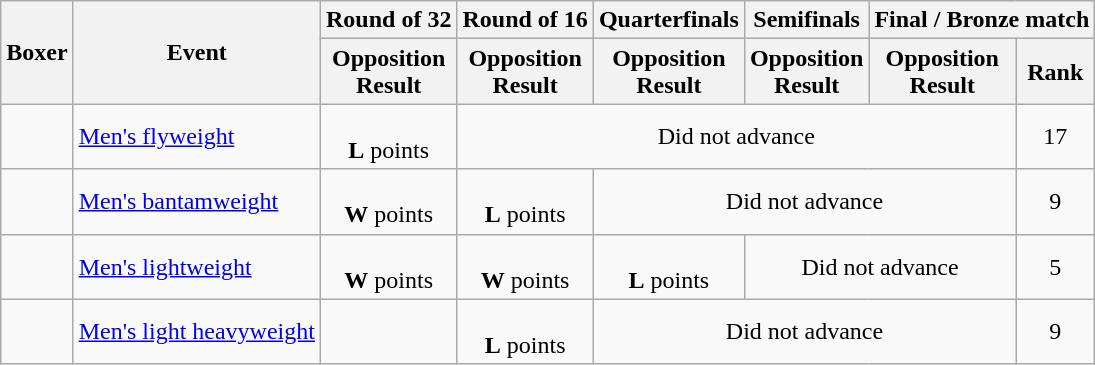<table class="wikitable sortable" style=text-align:center>
<tr>
<th rowspan=2>Boxer</th>
<th rowspan=2>Event</th>
<th>Round of 32</th>
<th>Round of 16</th>
<th>Quarterfinals</th>
<th>Semifinals</th>
<th colspan=2>Final / Bronze match</th>
</tr>
<tr>
<th>Opposition<br>Result</th>
<th>Opposition<br>Result</th>
<th>Opposition<br>Result</th>
<th>Opposition<br>Result</th>
<th>Opposition<br>Result</th>
<th>Rank</th>
</tr>
<tr>
<td align=left></td>
<td align=left><a href='#'>Men's flyweight</a></td>
<td> <br> <strong>L</strong> points</td>
<td colspan=4>Did not advance</td>
<td>17</td>
</tr>
<tr>
<td align=left></td>
<td align=left><a href='#'>Men's bantamweight</a></td>
<td> <br> <strong>W</strong> points</td>
<td> <br> <strong>L</strong> points</td>
<td colspan=3>Did not advance</td>
<td>9</td>
</tr>
<tr>
<td align=left></td>
<td align=left><a href='#'>Men's lightweight</a></td>
<td> <br> <strong>W</strong> points</td>
<td> <br> <strong>W</strong> points</td>
<td> <br> <strong>L</strong> points</td>
<td colspan=2>Did not advance</td>
<td>5</td>
</tr>
<tr>
<td align=left></td>
<td align=left><a href='#'>Men's light heavyweight</a></td>
<td></td>
<td> <br> <strong>L</strong> points</td>
<td colspan=3>Did not advance</td>
<td>9</td>
</tr>
</table>
